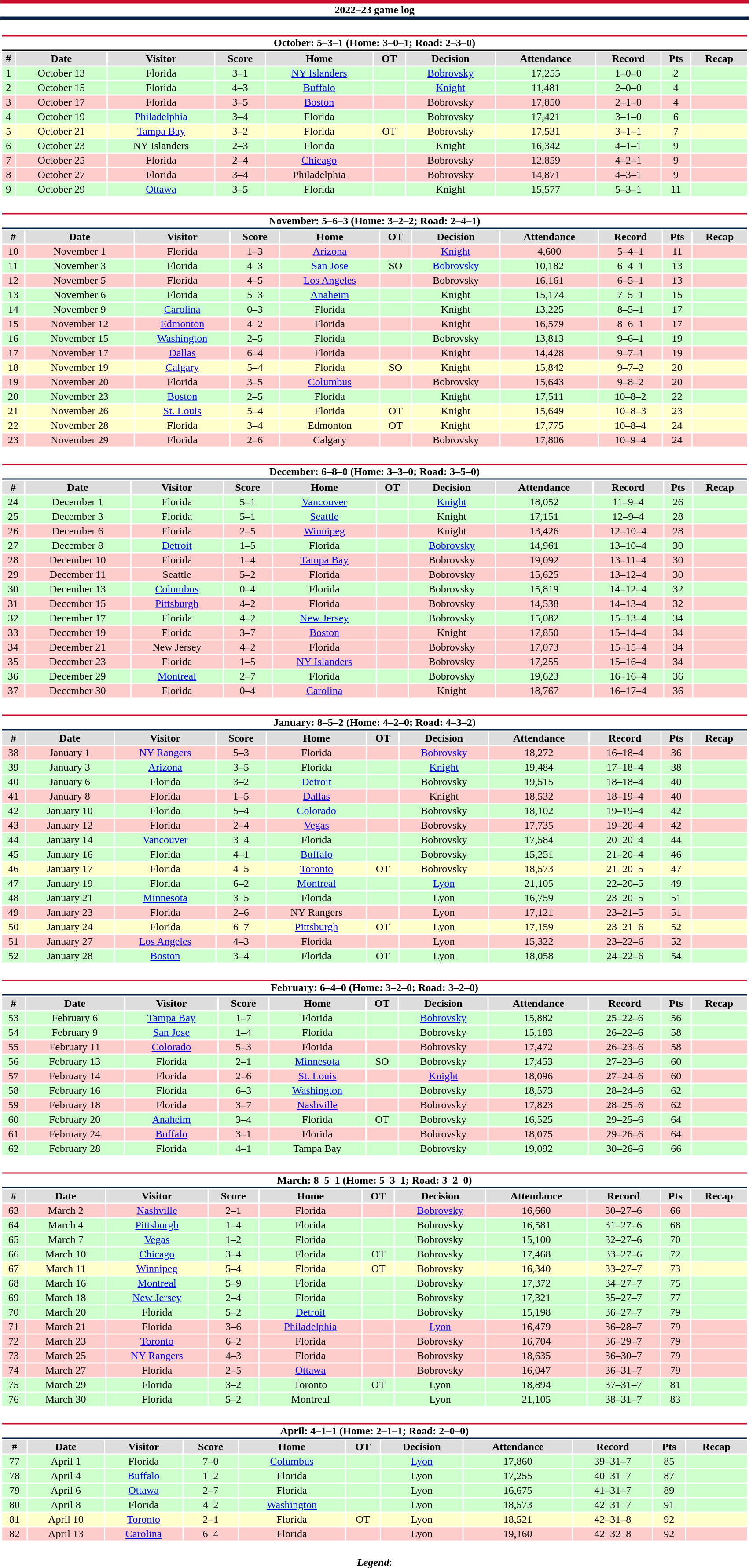<table class="toccolours" style="width:90%; clear:both; margin:1.5em auto; text-align:center;">
<tr>
<th colspan="11" style="background:#FFFFFF; border-top:#C8102E 5px solid; border-bottom:#041E42 5px solid;">2022–23 game log</th>
</tr>
<tr>
<td colspan="11"><br><table class="toccolours collapsible collapsed" style="width:100%;">
<tr>
<th colspan="11" style="background:#FFFFFF; border-top:#C8102E 2px solid; border-bottom:#010101 2px solid;">October: 5–3–1 (Home: 3–0–1; Road: 2–3–0)</th>
</tr>
<tr style="background:#ddd;">
<th>#</th>
<th>Date</th>
<th>Visitor</th>
<th>Score</th>
<th>Home</th>
<th>OT</th>
<th>Decision</th>
<th>Attendance</th>
<th>Record</th>
<th>Pts</th>
<th>Recap</th>
</tr>
<tr style="background:#cfc;">
<td>1</td>
<td>October 13</td>
<td>Florida</td>
<td>3–1</td>
<td><a href='#'>NY Islanders</a></td>
<td></td>
<td><a href='#'>Bobrovsky</a></td>
<td>17,255</td>
<td>1–0–0</td>
<td>2</td>
<td></td>
</tr>
<tr style="background:#cfc;">
<td>2</td>
<td>October 15</td>
<td>Florida</td>
<td>4–3</td>
<td><a href='#'>Buffalo</a></td>
<td></td>
<td><a href='#'>Knight</a></td>
<td>11,481</td>
<td>2–0–0</td>
<td>4</td>
<td></td>
</tr>
<tr style="background:#fcc;">
<td>3</td>
<td>October 17</td>
<td>Florida</td>
<td>3–5</td>
<td><a href='#'>Boston</a></td>
<td></td>
<td>Bobrovsky</td>
<td>17,850</td>
<td>2–1–0</td>
<td>4</td>
<td></td>
</tr>
<tr style="background:#cfc;">
<td>4</td>
<td>October 19</td>
<td><a href='#'>Philadelphia</a></td>
<td>3–4</td>
<td>Florida</td>
<td></td>
<td>Bobrovsky</td>
<td>17,421</td>
<td>3–1–0</td>
<td>6</td>
<td></td>
</tr>
<tr style="background:#ffc;">
<td>5</td>
<td>October 21</td>
<td><a href='#'>Tampa Bay</a></td>
<td>3–2</td>
<td>Florida</td>
<td>OT</td>
<td>Bobrovsky</td>
<td>17,531</td>
<td>3–1–1</td>
<td>7</td>
<td></td>
</tr>
<tr style="background:#cfc;">
<td>6</td>
<td>October 23</td>
<td>NY Islanders</td>
<td>2–3</td>
<td>Florida</td>
<td></td>
<td>Knight</td>
<td>16,342</td>
<td>4–1–1</td>
<td>9</td>
<td></td>
</tr>
<tr style="background:#fcc;">
<td>7</td>
<td>October 25</td>
<td>Florida</td>
<td>2–4</td>
<td><a href='#'>Chicago</a></td>
<td></td>
<td>Bobrovsky</td>
<td>12,859</td>
<td>4–2–1</td>
<td>9</td>
<td></td>
</tr>
<tr style="background:#fcc;">
<td>8</td>
<td>October 27</td>
<td>Florida</td>
<td>3–4</td>
<td>Philadelphia</td>
<td></td>
<td>Bobrovsky</td>
<td>14,871</td>
<td>4–3–1</td>
<td>9</td>
<td></td>
</tr>
<tr style="background:#cfc;">
<td>9</td>
<td>October 29</td>
<td><a href='#'>Ottawa</a></td>
<td>3–5</td>
<td>Florida</td>
<td></td>
<td>Knight</td>
<td>15,577</td>
<td>5–3–1</td>
<td>11</td>
<td></td>
</tr>
</table>
</td>
</tr>
<tr>
<td colspan="11"><br><table class="toccolours collapsible collapsed" style="width:100%;">
<tr>
<th colspan="11" style="background:#FFFFFF; border-top:#C8102E 2px solid; border-bottom:#041E42 2px solid;">November: 5–6–3 (Home: 3–2–2; Road: 2–4–1)</th>
</tr>
<tr style="background:#ddd;">
<th>#</th>
<th>Date</th>
<th>Visitor</th>
<th>Score</th>
<th>Home</th>
<th>OT</th>
<th>Decision</th>
<th>Attendance</th>
<th>Record</th>
<th>Pts</th>
<th>Recap</th>
</tr>
<tr style="background:#fcc;">
<td>10</td>
<td>November 1</td>
<td>Florida</td>
<td>1–3</td>
<td><a href='#'>Arizona</a></td>
<td></td>
<td><a href='#'>Knight</a></td>
<td>4,600</td>
<td>5–4–1</td>
<td>11</td>
<td></td>
</tr>
<tr style="background:#cfc;">
<td>11</td>
<td>November 3</td>
<td>Florida</td>
<td>4–3</td>
<td><a href='#'>San Jose</a></td>
<td>SO</td>
<td><a href='#'>Bobrovsky</a></td>
<td>10,182</td>
<td>6–4–1</td>
<td>13</td>
<td></td>
</tr>
<tr style="background:#fcc;">
<td>12</td>
<td>November 5</td>
<td>Florida</td>
<td>4–5</td>
<td><a href='#'>Los Angeles</a></td>
<td></td>
<td>Bobrovsky</td>
<td>16,161</td>
<td>6–5–1</td>
<td>13</td>
<td></td>
</tr>
<tr style="background:#cfc;">
<td>13</td>
<td>November 6</td>
<td>Florida</td>
<td>5–3</td>
<td><a href='#'>Anaheim</a></td>
<td></td>
<td>Knight</td>
<td>15,174</td>
<td>7–5–1</td>
<td>15</td>
<td></td>
</tr>
<tr style="background:#cfc;">
<td>14</td>
<td>November 9</td>
<td><a href='#'>Carolina</a></td>
<td>0–3</td>
<td>Florida</td>
<td></td>
<td>Knight</td>
<td>13,225</td>
<td>8–5–1</td>
<td>17</td>
<td></td>
</tr>
<tr style="background:#fcc;">
<td>15</td>
<td>November 12</td>
<td><a href='#'>Edmonton</a></td>
<td>4–2</td>
<td>Florida</td>
<td></td>
<td>Knight</td>
<td>16,579</td>
<td>8–6–1</td>
<td>17</td>
<td></td>
</tr>
<tr style="background:#cfc;">
<td>16</td>
<td>November 15</td>
<td><a href='#'>Washington</a></td>
<td>2–5</td>
<td>Florida</td>
<td></td>
<td>Bobrovsky</td>
<td>13,813</td>
<td>9–6–1</td>
<td>19</td>
<td></td>
</tr>
<tr style="background:#fcc;">
<td>17</td>
<td>November 17</td>
<td><a href='#'>Dallas</a></td>
<td>6–4</td>
<td>Florida</td>
<td></td>
<td>Knight</td>
<td>14,428</td>
<td>9–7–1</td>
<td>19</td>
<td></td>
</tr>
<tr style="background:#ffc;">
<td>18</td>
<td>November 19</td>
<td><a href='#'>Calgary</a></td>
<td>5–4</td>
<td>Florida</td>
<td>SO</td>
<td>Knight</td>
<td>15,842</td>
<td>9–7–2</td>
<td>20</td>
<td></td>
</tr>
<tr style="background:#fcc;">
<td>19</td>
<td>November 20</td>
<td>Florida</td>
<td>3–5</td>
<td><a href='#'>Columbus</a></td>
<td></td>
<td>Bobrovsky</td>
<td>15,643</td>
<td>9–8–2</td>
<td>20</td>
<td></td>
</tr>
<tr style="background:#cfc;">
<td>20</td>
<td>November 23</td>
<td><a href='#'>Boston</a></td>
<td>2–5</td>
<td>Florida</td>
<td></td>
<td>Knight</td>
<td>17,511</td>
<td>10–8–2</td>
<td>22</td>
<td></td>
</tr>
<tr style="background:#ffc;">
<td>21</td>
<td>November 26</td>
<td><a href='#'>St. Louis</a></td>
<td>5–4</td>
<td>Florida</td>
<td>OT</td>
<td>Knight</td>
<td>15,649</td>
<td>10–8–3</td>
<td>23</td>
<td></td>
</tr>
<tr style="background:#ffc;">
<td>22</td>
<td>November 28</td>
<td>Florida</td>
<td>3–4</td>
<td>Edmonton</td>
<td>OT</td>
<td>Knight</td>
<td>17,775</td>
<td>10–8–4</td>
<td>24</td>
<td></td>
</tr>
<tr style="background:#fcc;">
<td>23</td>
<td>November 29</td>
<td>Florida</td>
<td>2–6</td>
<td>Calgary</td>
<td></td>
<td>Bobrovsky</td>
<td>17,806</td>
<td>10–9–4</td>
<td>24</td>
<td></td>
</tr>
</table>
</td>
</tr>
<tr>
<td colspan="11"><br><table class="toccolours collapsible collapsed" style="width:100%;">
<tr>
<th colspan="11" style="background:#FFFFFF; border-top:#C8102E 2px solid; border-bottom:#041E42 2px solid;">December: 6–8–0 (Home: 3–3–0; Road: 3–5–0)</th>
</tr>
<tr style="background:#ddd;">
<th>#</th>
<th>Date</th>
<th>Visitor</th>
<th>Score</th>
<th>Home</th>
<th>OT</th>
<th>Decision</th>
<th>Attendance</th>
<th>Record</th>
<th>Pts</th>
<th>Recap</th>
</tr>
<tr style="background:#cfc;">
<td>24</td>
<td>December 1</td>
<td>Florida</td>
<td>5–1</td>
<td><a href='#'>Vancouver</a></td>
<td></td>
<td><a href='#'>Knight</a></td>
<td>18,052</td>
<td>11–9–4</td>
<td>26</td>
<td></td>
</tr>
<tr style="background:#cfc;">
<td>25</td>
<td>December 3</td>
<td>Florida</td>
<td>5–1</td>
<td><a href='#'>Seattle</a></td>
<td></td>
<td>Knight</td>
<td>17,151</td>
<td>12–9–4</td>
<td>28</td>
<td></td>
</tr>
<tr style="background:#fcc;">
<td>26</td>
<td>December 6</td>
<td>Florida</td>
<td>2–5</td>
<td><a href='#'>Winnipeg</a></td>
<td></td>
<td>Knight</td>
<td>13,426</td>
<td>12–10–4</td>
<td>28</td>
<td></td>
</tr>
<tr style="background:#cfc;">
<td>27</td>
<td>December 8</td>
<td><a href='#'>Detroit</a></td>
<td>1–5</td>
<td>Florida</td>
<td></td>
<td><a href='#'>Bobrovsky</a></td>
<td>14,961</td>
<td>13–10–4</td>
<td>30</td>
<td></td>
</tr>
<tr style="background:#fcc;">
<td>28</td>
<td>December 10</td>
<td>Florida</td>
<td>1–4</td>
<td><a href='#'>Tampa Bay</a></td>
<td></td>
<td>Bobrovsky</td>
<td>19,092</td>
<td>13–11–4</td>
<td>30</td>
<td></td>
</tr>
<tr style="background:#fcc;">
<td>29</td>
<td>December 11</td>
<td>Seattle</td>
<td>5–2</td>
<td>Florida</td>
<td></td>
<td>Bobrovsky</td>
<td>15,625</td>
<td>13–12–4</td>
<td>30</td>
<td></td>
</tr>
<tr style="background:#cfc;">
<td>30</td>
<td>December 13</td>
<td><a href='#'>Columbus</a></td>
<td>0–4</td>
<td>Florida</td>
<td></td>
<td>Bobrovsky</td>
<td>15,819</td>
<td>14–12–4</td>
<td>32</td>
<td></td>
</tr>
<tr style="background:#fcc;">
<td>31</td>
<td>December 15</td>
<td><a href='#'>Pittsburgh</a></td>
<td>4–2</td>
<td>Florida</td>
<td></td>
<td>Bobrovsky</td>
<td>14,538</td>
<td>14–13–4</td>
<td>32</td>
<td></td>
</tr>
<tr style="background:#cfc;">
<td>32</td>
<td>December 17</td>
<td>Florida</td>
<td>4–2</td>
<td><a href='#'>New Jersey</a></td>
<td></td>
<td>Bobrovsky</td>
<td>15,082</td>
<td>15–13–4</td>
<td>34</td>
<td></td>
</tr>
<tr style="background:#fcc;">
<td>33</td>
<td>December 19</td>
<td>Florida</td>
<td>3–7</td>
<td><a href='#'>Boston</a></td>
<td></td>
<td>Knight</td>
<td>17,850</td>
<td>15–14–4</td>
<td>34</td>
<td></td>
</tr>
<tr style="background:#fcc;">
<td>34</td>
<td>December 21</td>
<td>New Jersey</td>
<td>4–2</td>
<td>Florida</td>
<td></td>
<td>Bobrovsky</td>
<td>17,073</td>
<td>15–15–4</td>
<td>34</td>
<td></td>
</tr>
<tr style="background:#fcc;">
<td>35</td>
<td>December 23</td>
<td>Florida</td>
<td>1–5</td>
<td><a href='#'>NY Islanders</a></td>
<td></td>
<td>Bobrovsky</td>
<td>17,255</td>
<td>15–16–4</td>
<td>34</td>
<td></td>
</tr>
<tr style="background:#cfc;">
<td>36</td>
<td>December 29</td>
<td><a href='#'>Montreal</a></td>
<td>2–7</td>
<td>Florida</td>
<td></td>
<td>Bobrovsky</td>
<td>19,623</td>
<td>16–16–4</td>
<td>36</td>
<td></td>
</tr>
<tr style="background:#fcc;">
<td>37</td>
<td>December 30</td>
<td>Florida</td>
<td>0–4</td>
<td><a href='#'>Carolina</a></td>
<td></td>
<td>Knight</td>
<td>18,767</td>
<td>16–17–4</td>
<td>36</td>
<td></td>
</tr>
</table>
</td>
</tr>
<tr>
<td colspan="11"><br><table class="toccolours collapsible collapsed" style="width:100%;">
<tr>
<th colspan="11" style="background:#FFFFFF; border-top:#C8102E 2px solid; border-bottom:#041E42 2px solid;">January: 8–5–2 (Home: 4–2–0; Road: 4–3–2)</th>
</tr>
<tr style="background:#ddd;">
<th>#</th>
<th>Date</th>
<th>Visitor</th>
<th>Score</th>
<th>Home</th>
<th>OT</th>
<th>Decision</th>
<th>Attendance</th>
<th>Record</th>
<th>Pts</th>
<th>Recap</th>
</tr>
<tr style="background:#fcc;">
<td>38</td>
<td>January 1</td>
<td><a href='#'>NY Rangers</a></td>
<td>5–3</td>
<td>Florida</td>
<td></td>
<td><a href='#'>Bobrovsky</a></td>
<td>18,272</td>
<td>16–18–4</td>
<td>36</td>
<td></td>
</tr>
<tr style="background:#cfc;">
<td>39</td>
<td>January 3</td>
<td><a href='#'>Arizona</a></td>
<td>3–5</td>
<td>Florida</td>
<td></td>
<td><a href='#'>Knight</a></td>
<td>19,484</td>
<td>17–18–4</td>
<td>38</td>
<td></td>
</tr>
<tr style="background:#cfc;">
<td>40</td>
<td>January 6</td>
<td>Florida</td>
<td>3–2</td>
<td><a href='#'>Detroit</a></td>
<td></td>
<td>Bobrovsky</td>
<td>19,515</td>
<td>18–18–4</td>
<td>40</td>
<td></td>
</tr>
<tr style="background:#fcc;">
<td>41</td>
<td>January 8</td>
<td>Florida</td>
<td>1–5</td>
<td><a href='#'>Dallas</a></td>
<td></td>
<td>Knight</td>
<td>18,532</td>
<td>18–19–4</td>
<td>40</td>
<td></td>
</tr>
<tr style="background:#cfc;">
<td>42</td>
<td>January 10</td>
<td>Florida</td>
<td>5–4</td>
<td><a href='#'>Colorado</a></td>
<td></td>
<td>Bobrovsky</td>
<td>18,102</td>
<td>19–19–4</td>
<td>42</td>
<td></td>
</tr>
<tr style="background:#fcc;">
<td>43</td>
<td>January 12</td>
<td>Florida</td>
<td>2–4</td>
<td><a href='#'>Vegas</a></td>
<td></td>
<td>Bobrovsky</td>
<td>17,735</td>
<td>19–20–4</td>
<td>42</td>
<td></td>
</tr>
<tr style="background:#cfc;">
<td>44</td>
<td>January 14</td>
<td><a href='#'>Vancouver</a></td>
<td>3–4</td>
<td>Florida</td>
<td></td>
<td>Bobrovsky</td>
<td>17,584</td>
<td>20–20–4</td>
<td>44</td>
<td></td>
</tr>
<tr style="background:#cfc;">
<td>45</td>
<td>January 16</td>
<td>Florida</td>
<td>4–1</td>
<td><a href='#'>Buffalo</a></td>
<td></td>
<td>Bobrovsky</td>
<td>15,251</td>
<td>21–20–4</td>
<td>46</td>
<td></td>
</tr>
<tr style="background:#ffc;">
<td>46</td>
<td>January 17</td>
<td>Florida</td>
<td>4–5</td>
<td><a href='#'>Toronto</a></td>
<td>OT</td>
<td>Bobrovsky</td>
<td>18,573</td>
<td>21–20–5</td>
<td>47</td>
<td></td>
</tr>
<tr style="background:#cfc;">
<td>47</td>
<td>January 19</td>
<td>Florida</td>
<td>6–2</td>
<td><a href='#'>Montreal</a></td>
<td></td>
<td><a href='#'>Lyon</a></td>
<td>21,105</td>
<td>22–20–5</td>
<td>49</td>
<td></td>
</tr>
<tr style="background:#cfc;">
<td>48</td>
<td>January 21</td>
<td><a href='#'>Minnesota</a></td>
<td>3–5</td>
<td>Florida</td>
<td></td>
<td>Lyon</td>
<td>16,759</td>
<td>23–20–5</td>
<td>51</td>
<td></td>
</tr>
<tr style="background:#fcc;">
<td>49</td>
<td>January 23</td>
<td>Florida</td>
<td>2–6</td>
<td>NY Rangers</td>
<td></td>
<td>Lyon</td>
<td>17,121</td>
<td>23–21–5</td>
<td>51</td>
<td></td>
</tr>
<tr style="background:#ffc;">
<td>50</td>
<td>January 24</td>
<td>Florida</td>
<td>6–7</td>
<td><a href='#'>Pittsburgh</a></td>
<td>OT</td>
<td>Lyon</td>
<td>17,159</td>
<td>23–21–6</td>
<td>52</td>
<td></td>
</tr>
<tr style="background:#fcc;">
<td>51</td>
<td>January 27</td>
<td><a href='#'>Los Angeles</a></td>
<td>4–3</td>
<td>Florida</td>
<td></td>
<td>Lyon</td>
<td>15,322</td>
<td>23–22–6</td>
<td>52</td>
<td></td>
</tr>
<tr style="background:#cfc;">
<td>52</td>
<td>January 28</td>
<td><a href='#'>Boston</a></td>
<td>3–4</td>
<td>Florida</td>
<td>OT</td>
<td>Lyon</td>
<td>18,058</td>
<td>24–22–6</td>
<td>54</td>
<td></td>
</tr>
</table>
</td>
</tr>
<tr>
<td colspan="11"><br><table class="toccolours collapsible collapsed" style="width:100%;">
<tr>
<th colspan="11" style="background:#FFFFFF; border-top:#C8102E 2px solid; border-bottom:#041E42 2px solid;">February: 6–4–0 (Home: 3–2–0; Road: 3–2–0)</th>
</tr>
<tr style="background:#ddd;">
<th>#</th>
<th>Date</th>
<th>Visitor</th>
<th>Score</th>
<th>Home</th>
<th>OT</th>
<th>Decision</th>
<th>Attendance</th>
<th>Record</th>
<th>Pts</th>
<th>Recap</th>
</tr>
<tr style="background:#cfc;">
<td>53</td>
<td>February 6</td>
<td><a href='#'>Tampa Bay</a></td>
<td>1–7</td>
<td>Florida</td>
<td></td>
<td><a href='#'>Bobrovsky</a></td>
<td>15,882</td>
<td>25–22–6</td>
<td>56</td>
<td></td>
</tr>
<tr style="background:#cfc;">
<td>54</td>
<td>February 9</td>
<td><a href='#'>San Jose</a></td>
<td>1–4</td>
<td>Florida</td>
<td></td>
<td>Bobrovsky</td>
<td>15,183</td>
<td>26–22–6</td>
<td>58</td>
<td></td>
</tr>
<tr style="background:#fcc;">
<td>55</td>
<td>February 11</td>
<td><a href='#'>Colorado</a></td>
<td>5–3</td>
<td>Florida</td>
<td></td>
<td>Bobrovsky</td>
<td>17,472</td>
<td>26–23–6</td>
<td>58</td>
<td></td>
</tr>
<tr style="background:#cfc;">
<td>56</td>
<td>February 13</td>
<td>Florida</td>
<td>2–1</td>
<td><a href='#'>Minnesota</a></td>
<td>SO</td>
<td>Bobrovsky</td>
<td>17,453</td>
<td>27–23–6</td>
<td>60</td>
<td></td>
</tr>
<tr style="background:#fcc;">
<td>57</td>
<td>February 14</td>
<td>Florida</td>
<td>2–6</td>
<td><a href='#'>St. Louis</a></td>
<td></td>
<td><a href='#'>Knight</a></td>
<td>18,096</td>
<td>27–24–6</td>
<td>60</td>
<td></td>
</tr>
<tr style="background:#cfc;">
<td>58</td>
<td>February 16</td>
<td>Florida</td>
<td>6–3</td>
<td><a href='#'>Washington</a></td>
<td></td>
<td>Bobrovsky</td>
<td>18,573</td>
<td>28–24–6</td>
<td>62</td>
<td></td>
</tr>
<tr style="background:#fcc;">
<td>59</td>
<td>February 18</td>
<td>Florida</td>
<td>3–7</td>
<td><a href='#'>Nashville</a></td>
<td></td>
<td>Bobrovsky</td>
<td>17,823</td>
<td>28–25–6</td>
<td>62</td>
<td></td>
</tr>
<tr style="background:#cfc;">
<td>60</td>
<td>February 20</td>
<td><a href='#'>Anaheim</a></td>
<td>3–4</td>
<td>Florida</td>
<td>OT</td>
<td>Bobrovsky</td>
<td>16,525</td>
<td>29–25–6</td>
<td>64</td>
<td></td>
</tr>
<tr style="background:#fcc;">
<td>61</td>
<td>February 24</td>
<td><a href='#'>Buffalo</a></td>
<td>3–1</td>
<td>Florida</td>
<td></td>
<td>Bobrovsky</td>
<td>18,075</td>
<td>29–26–6</td>
<td>64</td>
<td></td>
</tr>
<tr style="background:#cfc;">
<td>62</td>
<td>February 28</td>
<td>Florida</td>
<td>4–1</td>
<td>Tampa Bay</td>
<td></td>
<td>Bobrovsky</td>
<td>19,092</td>
<td>30–26–6</td>
<td>66</td>
<td></td>
</tr>
</table>
</td>
</tr>
<tr>
<td colspan="11"><br><table class="toccolours collapsible collapsed" style="width:100%;">
<tr>
<th colspan="11" style="background:#FFFFFF; border-top:#C8102E 2px solid; border-bottom:#041E42 2px solid;">March: 8–5–1 (Home: 5–3–1; Road: 3–2–0)</th>
</tr>
<tr style="background:#ddd;">
<th>#</th>
<th>Date</th>
<th>Visitor</th>
<th>Score</th>
<th>Home</th>
<th>OT</th>
<th>Decision</th>
<th>Attendance</th>
<th>Record</th>
<th>Pts</th>
<th>Recap</th>
</tr>
<tr style="background:#fcc;">
<td>63</td>
<td>March 2</td>
<td><a href='#'>Nashville</a></td>
<td>2–1</td>
<td>Florida</td>
<td></td>
<td><a href='#'>Bobrovsky</a></td>
<td>16,660</td>
<td>30–27–6</td>
<td>66</td>
<td></td>
</tr>
<tr style="background:#cfc;">
<td>64</td>
<td>March 4</td>
<td><a href='#'>Pittsburgh</a></td>
<td>1–4</td>
<td>Florida</td>
<td></td>
<td>Bobrovsky</td>
<td>16,581</td>
<td>31–27–6</td>
<td>68</td>
<td></td>
</tr>
<tr style="background:#cfc;">
<td>65</td>
<td>March 7</td>
<td><a href='#'>Vegas</a></td>
<td>1–2</td>
<td>Florida</td>
<td></td>
<td>Bobrovsky</td>
<td>15,100</td>
<td>32–27–6</td>
<td>70</td>
<td></td>
</tr>
<tr style="background:#cfc;">
<td>66</td>
<td>March 10</td>
<td><a href='#'>Chicago</a></td>
<td>3–4</td>
<td>Florida</td>
<td>OT</td>
<td>Bobrovsky</td>
<td>17,468</td>
<td>33–27–6</td>
<td>72</td>
<td></td>
</tr>
<tr style="background:#ffc;">
<td>67</td>
<td>March 11</td>
<td><a href='#'>Winnipeg</a></td>
<td>5–4</td>
<td>Florida</td>
<td>OT</td>
<td>Bobrovsky</td>
<td>16,340</td>
<td>33–27–7</td>
<td>73</td>
<td></td>
</tr>
<tr style="background:#cfc;">
<td>68</td>
<td>March 16</td>
<td><a href='#'>Montreal</a></td>
<td>5–9</td>
<td>Florida</td>
<td></td>
<td>Bobrovsky</td>
<td>17,372</td>
<td>34–27–7</td>
<td>75</td>
<td></td>
</tr>
<tr style="background:#cfc;">
<td>69</td>
<td>March 18</td>
<td><a href='#'>New Jersey</a></td>
<td>2–4</td>
<td>Florida</td>
<td></td>
<td>Bobrovsky</td>
<td>17,321</td>
<td>35–27–7</td>
<td>77</td>
<td></td>
</tr>
<tr style="background:#cfc;">
<td>70</td>
<td>March 20</td>
<td>Florida</td>
<td>5–2</td>
<td><a href='#'>Detroit</a></td>
<td></td>
<td>Bobrovsky</td>
<td>15,198</td>
<td>36–27–7</td>
<td>79</td>
<td></td>
</tr>
<tr style="background:#fcc;">
<td>71</td>
<td>March 21</td>
<td>Florida</td>
<td>3–6</td>
<td><a href='#'>Philadelphia</a></td>
<td></td>
<td><a href='#'>Lyon</a></td>
<td>16,479</td>
<td>36–28–7</td>
<td>79</td>
<td></td>
</tr>
<tr style="background:#fcc;">
<td>72</td>
<td>March 23</td>
<td><a href='#'>Toronto</a></td>
<td>6–2</td>
<td>Florida</td>
<td></td>
<td>Bobrovsky</td>
<td>16,704</td>
<td>36–29–7</td>
<td>79</td>
<td></td>
</tr>
<tr style="background:#fcc;">
<td>73</td>
<td>March 25</td>
<td><a href='#'>NY Rangers</a></td>
<td>4–3</td>
<td>Florida</td>
<td></td>
<td>Bobrovsky</td>
<td>18,635</td>
<td>36–30–7</td>
<td>79</td>
<td></td>
</tr>
<tr style="background:#fcc;">
<td>74</td>
<td>March 27</td>
<td>Florida</td>
<td>2–5</td>
<td><a href='#'>Ottawa</a></td>
<td></td>
<td>Bobrovsky</td>
<td>16,047</td>
<td>36–31–7</td>
<td>79</td>
<td></td>
</tr>
<tr style="background:#cfc;">
<td>75</td>
<td>March 29</td>
<td>Florida</td>
<td>3–2</td>
<td>Toronto</td>
<td>OT</td>
<td>Lyon</td>
<td>18,894</td>
<td>37–31–7</td>
<td>81</td>
<td></td>
</tr>
<tr style="background:#cfc;">
<td>76</td>
<td>March 30</td>
<td>Florida</td>
<td>5–2</td>
<td>Montreal</td>
<td></td>
<td>Lyon</td>
<td>21,105</td>
<td>38–31–7</td>
<td>83</td>
<td></td>
</tr>
</table>
</td>
</tr>
<tr>
<td colspan="11"><br><table class="toccolours collapsible collapsed" style="width:100%;">
<tr>
<th colspan="11" style="background:#FFFFFF; border-top:#C8102E 2px solid; border-bottom:#041E42 2px solid;">April: 4–1–1 (Home: 2–1–1; Road: 2–0–0)</th>
</tr>
<tr style="background:#ddd;">
<th>#</th>
<th>Date</th>
<th>Visitor</th>
<th>Score</th>
<th>Home</th>
<th>OT</th>
<th>Decision</th>
<th>Attendance</th>
<th>Record</th>
<th>Pts</th>
<th>Recap</th>
</tr>
<tr style="background:#cfc;">
<td>77</td>
<td>April 1</td>
<td>Florida</td>
<td>7–0</td>
<td><a href='#'>Columbus</a></td>
<td></td>
<td><a href='#'>Lyon</a></td>
<td>17,860</td>
<td>39–31–7</td>
<td>85</td>
<td></td>
</tr>
<tr style="background:#cfc;">
<td>78</td>
<td>April 4</td>
<td><a href='#'>Buffalo</a></td>
<td>1–2</td>
<td>Florida</td>
<td></td>
<td>Lyon</td>
<td>17,255</td>
<td>40–31–7</td>
<td>87</td>
<td></td>
</tr>
<tr style="background:#cfc;">
<td>79</td>
<td>April 6</td>
<td><a href='#'>Ottawa</a></td>
<td>2–7</td>
<td>Florida</td>
<td></td>
<td>Lyon</td>
<td>16,675</td>
<td>41–31–7</td>
<td>89</td>
<td></td>
</tr>
<tr style="background:#cfc;">
<td>80</td>
<td>April 8</td>
<td>Florida</td>
<td>4–2</td>
<td><a href='#'>Washington</a></td>
<td></td>
<td>Lyon</td>
<td>18,573</td>
<td>42–31–7</td>
<td>91</td>
<td></td>
</tr>
<tr style="background:#ffc;">
<td>81</td>
<td>April 10</td>
<td><a href='#'>Toronto</a></td>
<td>2–1</td>
<td>Florida</td>
<td>OT</td>
<td>Lyon</td>
<td>18,521</td>
<td>42–31–8</td>
<td>92</td>
<td></td>
</tr>
<tr style="background:#fcc;">
<td>82</td>
<td>April 13</td>
<td><a href='#'>Carolina</a></td>
<td>6–4</td>
<td>Florida</td>
<td></td>
<td>Lyon</td>
<td>19,160</td>
<td>42–32–8</td>
<td>92</td>
<td></td>
</tr>
</table>
</td>
</tr>
<tr>
<td colspan="11" style="text-align:center;"><br><strong><em>Legend</em></strong>:


</td>
</tr>
</table>
